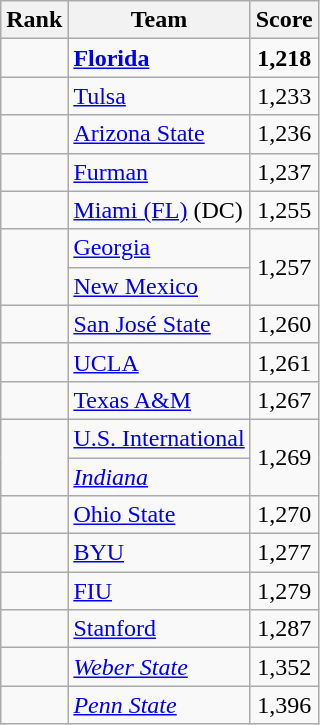<table class="wikitable sortable" style="text-align:center">
<tr>
<th dat-sort-type=number>Rank</th>
<th>Team</th>
<th>Score</th>
</tr>
<tr>
<td></td>
<td align=left><strong><a href='#'>Florida</a></strong></td>
<td><strong>1,218</strong></td>
</tr>
<tr>
<td></td>
<td align=left><a href='#'>Tulsa</a></td>
<td>1,233</td>
</tr>
<tr>
<td></td>
<td align=left><a href='#'>Arizona State</a></td>
<td>1,236</td>
</tr>
<tr>
<td></td>
<td align=left><a href='#'>Furman</a></td>
<td>1,237</td>
</tr>
<tr>
<td></td>
<td align=left><a href='#'>Miami (FL)</a> (DC)</td>
<td>1,255</td>
</tr>
<tr>
<td rowspan=2></td>
<td align=left><a href='#'>Georgia</a></td>
<td rowspan=2>1,257</td>
</tr>
<tr>
<td align=left><a href='#'>New Mexico</a></td>
</tr>
<tr>
<td></td>
<td align=left><a href='#'>San José State</a></td>
<td>1,260</td>
</tr>
<tr>
<td></td>
<td align=left><a href='#'>UCLA</a></td>
<td>1,261</td>
</tr>
<tr>
<td></td>
<td align=left><a href='#'>Texas A&M</a></td>
<td>1,267</td>
</tr>
<tr>
<td rowspan=2></td>
<td align=left><a href='#'>U.S. International</a></td>
<td rowspan=2>1,269</td>
</tr>
<tr>
<td align=left><em><a href='#'>Indiana</a></em></td>
</tr>
<tr>
<td></td>
<td align=left><a href='#'>Ohio State</a></td>
<td>1,270</td>
</tr>
<tr>
<td></td>
<td align=left><a href='#'>BYU</a></td>
<td>1,277</td>
</tr>
<tr>
<td></td>
<td align=left><a href='#'>FIU</a></td>
<td>1,279</td>
</tr>
<tr>
<td></td>
<td align=left><a href='#'>Stanford</a></td>
<td>1,287</td>
</tr>
<tr>
<td></td>
<td align=left><em><a href='#'>Weber State</a></em></td>
<td>1,352</td>
</tr>
<tr>
<td></td>
<td align=left><em><a href='#'>Penn State</a></em></td>
<td>1,396</td>
</tr>
</table>
